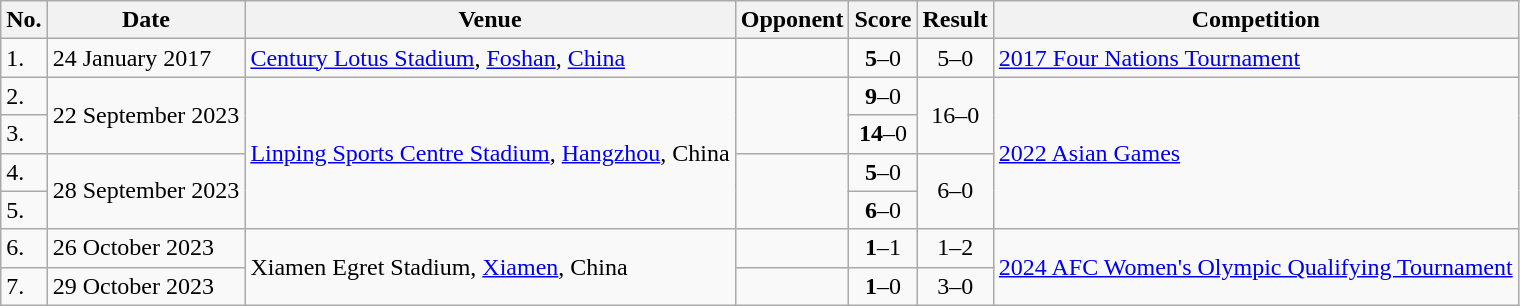<table class="wikitable">
<tr>
<th>No.</th>
<th>Date</th>
<th>Venue</th>
<th>Opponent</th>
<th>Score</th>
<th>Result</th>
<th>Competition</th>
</tr>
<tr>
<td>1.</td>
<td>24 January 2017</td>
<td><a href='#'>Century Lotus Stadium</a>, <a href='#'>Foshan</a>, <a href='#'>China</a></td>
<td></td>
<td align=center><strong>5</strong>–0</td>
<td align=center>5–0</td>
<td><a href='#'>2017 Four Nations Tournament</a></td>
</tr>
<tr>
<td>2.</td>
<td rowspan=2>22 September 2023</td>
<td rowspan=4><a href='#'>Linping Sports Centre Stadium</a>, <a href='#'>Hangzhou</a>, China</td>
<td rowspan=2></td>
<td align=center><strong>9</strong>–0</td>
<td rowspan=2 align=center>16–0</td>
<td rowspan=4><a href='#'>2022 Asian Games</a></td>
</tr>
<tr>
<td>3.</td>
<td align=center><strong>14</strong>–0</td>
</tr>
<tr>
<td>4.</td>
<td rowspan=2>28 September 2023</td>
<td rowspan=2></td>
<td align=center><strong>5</strong>–0</td>
<td rowspan=2 align=center>6–0</td>
</tr>
<tr>
<td>5.</td>
<td align=center><strong>6</strong>–0</td>
</tr>
<tr>
<td>6.</td>
<td>26 October 2023</td>
<td rowspan=2>Xiamen Egret Stadium, <a href='#'>Xiamen</a>, China</td>
<td></td>
<td align=center><strong>1</strong>–1</td>
<td align=center>1–2</td>
<td rowspan=2><a href='#'>2024 AFC Women's Olympic Qualifying Tournament</a></td>
</tr>
<tr>
<td>7.</td>
<td>29 October 2023</td>
<td></td>
<td align=center><strong>1</strong>–0</td>
<td align=center>3–0</td>
</tr>
</table>
